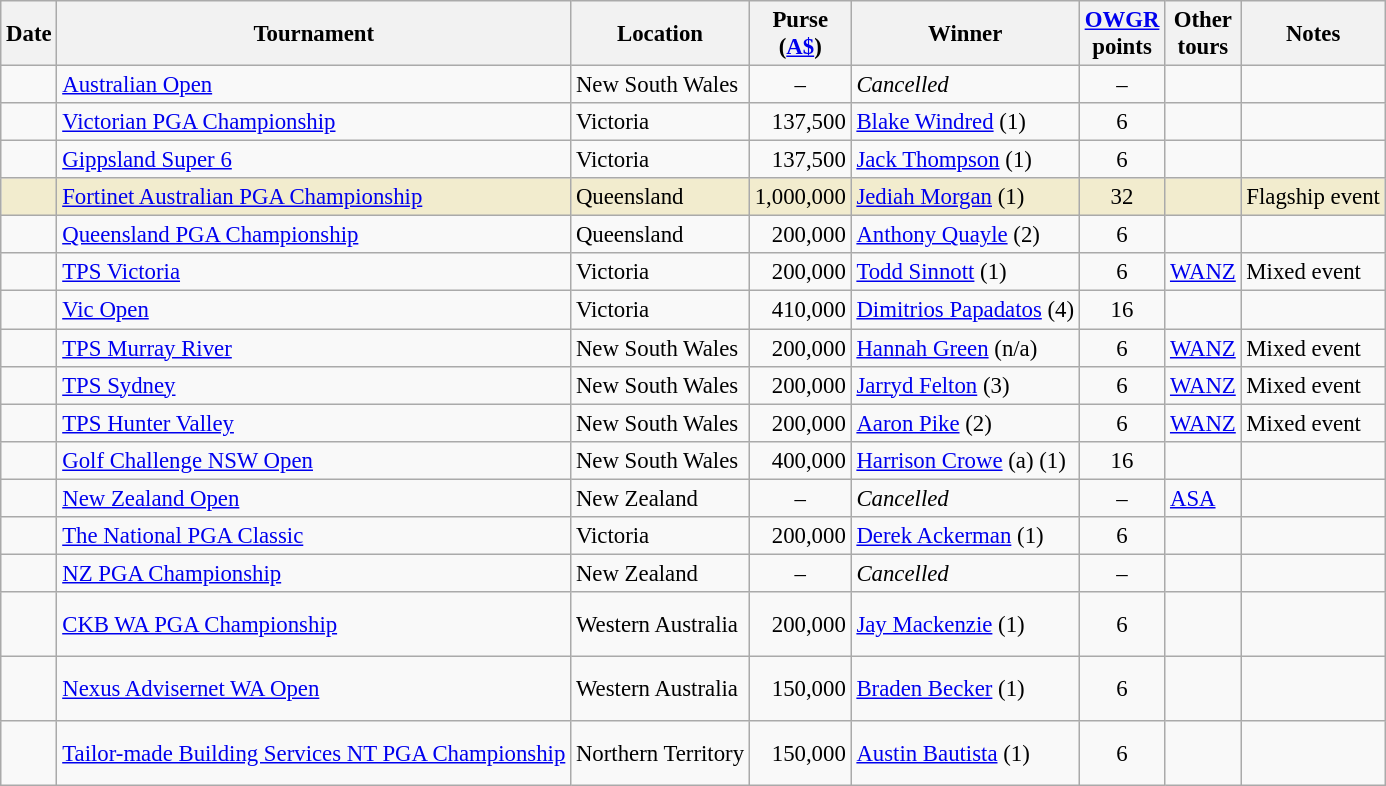<table class="wikitable" style="font-size:95%">
<tr>
<th>Date</th>
<th>Tournament</th>
<th>Location</th>
<th>Purse<br>(<a href='#'>A$</a>)</th>
<th>Winner</th>
<th><a href='#'>OWGR</a><br>points</th>
<th>Other<br>tours</th>
<th>Notes</th>
</tr>
<tr>
<td><s></s></td>
<td><a href='#'>Australian Open</a></td>
<td>New South Wales</td>
<td align=center>–</td>
<td><em>Cancelled</em></td>
<td align=center>–</td>
<td></td>
<td></td>
</tr>
<tr>
<td><br><s></s></td>
<td><a href='#'>Victorian PGA Championship</a></td>
<td>Victoria</td>
<td align=right>137,500</td>
<td> <a href='#'>Blake Windred</a> (1)</td>
<td align=center>6</td>
<td></td>
<td></td>
</tr>
<tr>
<td><br><s></s></td>
<td><a href='#'>Gippsland Super 6</a></td>
<td>Victoria</td>
<td align=right>137,500</td>
<td> <a href='#'>Jack Thompson</a> (1)</td>
<td align=center>6</td>
<td></td>
<td></td>
</tr>
<tr style="background:#f2ecce;">
<td><br><s></s></td>
<td><a href='#'>Fortinet Australian PGA Championship</a></td>
<td>Queensland</td>
<td align=right>1,000,000</td>
<td> <a href='#'>Jediah Morgan</a> (1)</td>
<td align=center>32</td>
<td></td>
<td>Flagship event</td>
</tr>
<tr>
<td></td>
<td><a href='#'>Queensland PGA Championship</a></td>
<td>Queensland</td>
<td align=right>200,000</td>
<td> <a href='#'>Anthony Quayle</a> (2)</td>
<td align=center>6</td>
<td></td>
<td></td>
</tr>
<tr>
<td></td>
<td><a href='#'>TPS Victoria</a></td>
<td>Victoria</td>
<td align=right>200,000</td>
<td> <a href='#'>Todd Sinnott</a> (1)</td>
<td align=center>6</td>
<td><a href='#'>WANZ</a></td>
<td>Mixed event</td>
</tr>
<tr>
<td></td>
<td><a href='#'>Vic Open</a></td>
<td>Victoria</td>
<td align=right>410,000</td>
<td> <a href='#'>Dimitrios Papadatos</a> (4)</td>
<td align=center>16</td>
<td></td>
<td></td>
</tr>
<tr>
<td></td>
<td><a href='#'>TPS Murray River</a></td>
<td>New South Wales</td>
<td align=right>200,000</td>
<td> <a href='#'>Hannah Green</a> (n/a)</td>
<td align=center>6</td>
<td><a href='#'>WANZ</a></td>
<td>Mixed event</td>
</tr>
<tr>
<td></td>
<td><a href='#'>TPS Sydney</a></td>
<td>New South Wales</td>
<td align=right>200,000</td>
<td> <a href='#'>Jarryd Felton</a> (3)</td>
<td align=center>6</td>
<td><a href='#'>WANZ</a></td>
<td>Mixed event</td>
</tr>
<tr>
<td></td>
<td><a href='#'>TPS Hunter Valley</a></td>
<td>New South Wales</td>
<td align=right>200,000</td>
<td> <a href='#'>Aaron Pike</a> (2)</td>
<td align=center>6</td>
<td><a href='#'>WANZ</a></td>
<td>Mixed event</td>
</tr>
<tr>
<td></td>
<td><a href='#'>Golf Challenge NSW Open</a></td>
<td>New South Wales</td>
<td align=right>400,000</td>
<td> <a href='#'>Harrison Crowe</a> (a) (1)</td>
<td align=center>16</td>
<td></td>
<td></td>
</tr>
<tr>
<td><s></s><br><s></s></td>
<td><a href='#'>New Zealand Open</a></td>
<td>New Zealand</td>
<td align=center>–</td>
<td><em>Cancelled</em></td>
<td align=center>–</td>
<td><a href='#'>ASA</a></td>
<td></td>
</tr>
<tr>
<td></td>
<td><a href='#'>The National PGA Classic</a></td>
<td>Victoria</td>
<td align=right>200,000</td>
<td> <a href='#'>Derek Ackerman</a> (1)</td>
<td align=center>6</td>
<td></td>
<td></td>
</tr>
<tr>
<td><s></s></td>
<td><a href='#'>NZ PGA Championship</a></td>
<td>New Zealand</td>
<td align=center>–</td>
<td><em>Cancelled</em></td>
<td align=center>–</td>
<td></td>
<td></td>
</tr>
<tr>
<td><br><s></s><br><s></s></td>
<td><a href='#'>CKB WA PGA Championship</a></td>
<td>Western Australia</td>
<td align=right>200,000</td>
<td> <a href='#'>Jay Mackenzie</a> (1)</td>
<td align=center>6</td>
<td></td>
<td></td>
</tr>
<tr>
<td><br><s></s><br><s></s></td>
<td><a href='#'>Nexus Advisernet WA Open</a></td>
<td>Western Australia</td>
<td align=right>150,000</td>
<td> <a href='#'>Braden Becker</a> (1)</td>
<td align=center>6</td>
<td></td>
<td></td>
</tr>
<tr>
<td><br><s></s><br><s></s></td>
<td><a href='#'>Tailor-made Building Services NT PGA Championship</a></td>
<td>Northern Territory</td>
<td align=right>150,000</td>
<td> <a href='#'>Austin Bautista</a> (1)</td>
<td align=center>6</td>
<td></td>
<td></td>
</tr>
</table>
